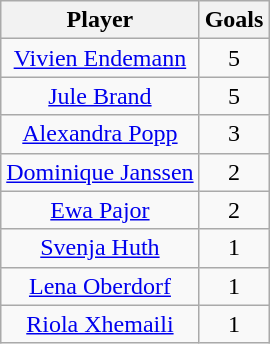<table class="wikitable" style="text-align:center;">
<tr>
<th>Player</th>
<th>Goals</th>
</tr>
<tr>
<td><a href='#'>Vivien Endemann</a></td>
<td>5</td>
</tr>
<tr>
<td><a href='#'>Jule Brand</a></td>
<td>5</td>
</tr>
<tr>
<td><a href='#'>Alexandra Popp</a></td>
<td>3</td>
</tr>
<tr>
<td><a href='#'>Dominique Janssen</a></td>
<td>2</td>
</tr>
<tr>
<td><a href='#'>Ewa Pajor</a></td>
<td>2</td>
</tr>
<tr>
<td><a href='#'>Svenja Huth</a></td>
<td>1</td>
</tr>
<tr>
<td><a href='#'>Lena Oberdorf</a></td>
<td>1</td>
</tr>
<tr>
<td><a href='#'>Riola Xhemaili</a></td>
<td>1</td>
</tr>
</table>
